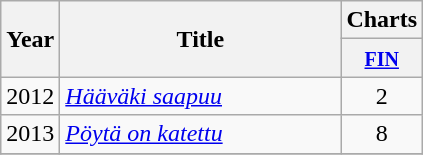<table class="wikitable">
<tr>
<th align="center" rowspan="2">Year</th>
<th align="center" rowspan="2" width="180">Title</th>
<th align="center" colspan="1">Charts</th>
</tr>
<tr>
<th width="20"><small><a href='#'>FIN</a></small><br></th>
</tr>
<tr>
<td align="center">2012</td>
<td><em><a href='#'>Hääväki saapuu</a></em></td>
<td align="center">2</td>
</tr>
<tr>
<td align="center">2013</td>
<td><em><a href='#'>Pöytä on katettu</a></em></td>
<td align="center">8</td>
</tr>
<tr>
</tr>
</table>
